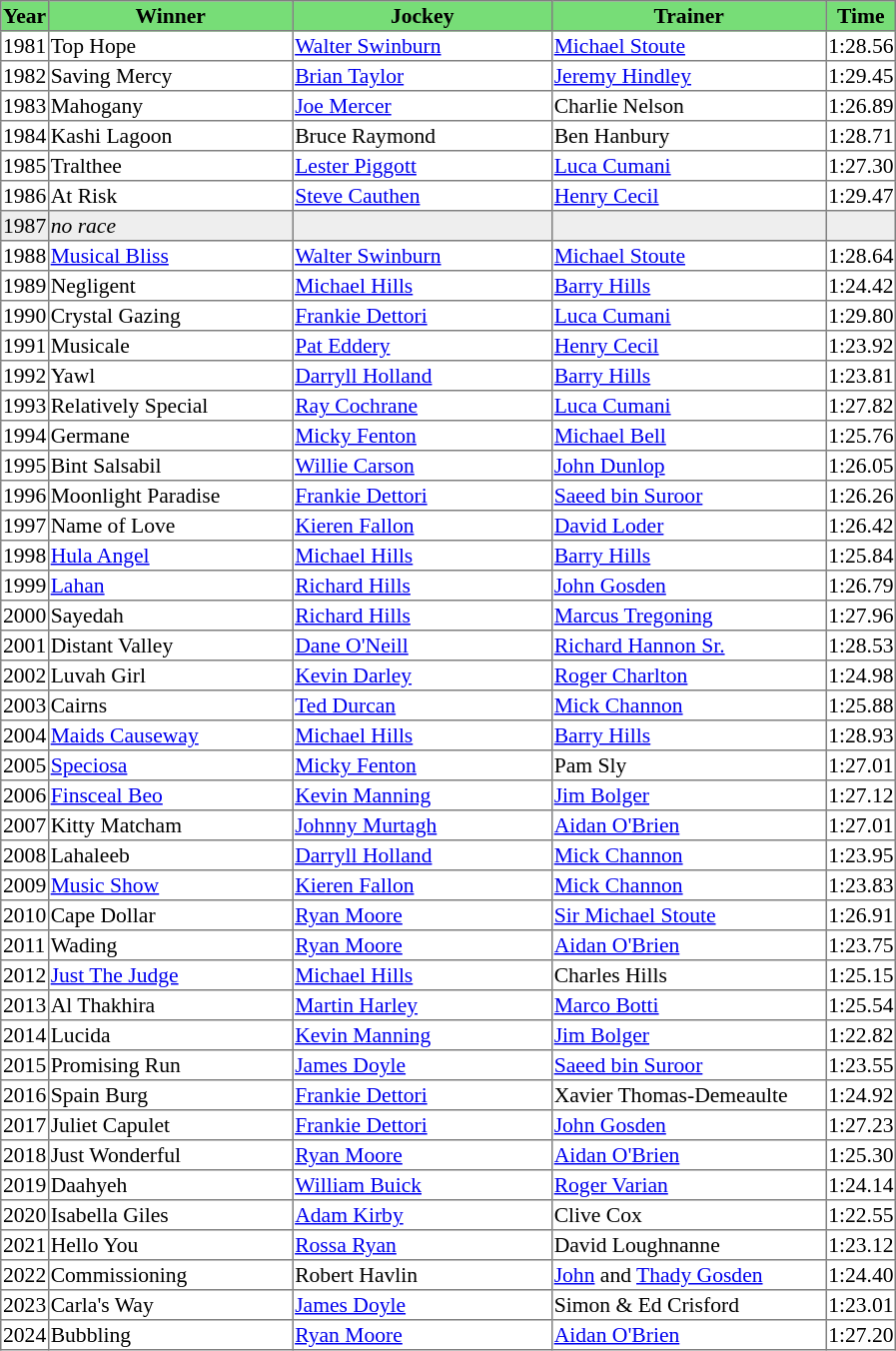<table class = "sortable" | border="1" style="border-collapse: collapse; font-size:90%">
<tr bgcolor="#77dd77" align="center">
<th>Year</th>
<th>Winner</th>
<th>Jockey</th>
<th>Trainer</th>
<th>Time</th>
</tr>
<tr>
<td>1981</td>
<td width=160px>Top Hope</td>
<td width=170px><a href='#'>Walter Swinburn</a></td>
<td width=180px><a href='#'>Michael Stoute</a></td>
<td>1:28.56</td>
</tr>
<tr>
<td>1982</td>
<td>Saving Mercy</td>
<td><a href='#'>Brian Taylor</a></td>
<td><a href='#'>Jeremy Hindley</a></td>
<td>1:29.45</td>
</tr>
<tr>
<td>1983</td>
<td>Mahogany</td>
<td><a href='#'>Joe Mercer</a></td>
<td>Charlie Nelson</td>
<td>1:26.89</td>
</tr>
<tr>
<td>1984</td>
<td>Kashi Lagoon</td>
<td>Bruce Raymond</td>
<td>Ben Hanbury</td>
<td>1:28.71</td>
</tr>
<tr>
<td>1985</td>
<td>Tralthee</td>
<td><a href='#'>Lester Piggott</a></td>
<td><a href='#'>Luca Cumani</a></td>
<td>1:27.30</td>
</tr>
<tr>
<td>1986</td>
<td>At Risk</td>
<td><a href='#'>Steve Cauthen</a></td>
<td><a href='#'>Henry Cecil</a></td>
<td>1:29.47</td>
</tr>
<tr bgcolor="#eeeeee">
<td>1987</td>
<td><em>no race</em> </td>
<td></td>
<td></td>
<td></td>
</tr>
<tr>
<td>1988</td>
<td><a href='#'>Musical Bliss</a></td>
<td><a href='#'>Walter Swinburn</a></td>
<td><a href='#'>Michael Stoute</a></td>
<td>1:28.64</td>
</tr>
<tr>
<td>1989</td>
<td>Negligent</td>
<td><a href='#'>Michael Hills</a></td>
<td><a href='#'>Barry Hills</a></td>
<td>1:24.42</td>
</tr>
<tr>
<td>1990</td>
<td>Crystal Gazing</td>
<td><a href='#'>Frankie Dettori</a></td>
<td><a href='#'>Luca Cumani</a></td>
<td>1:29.80</td>
</tr>
<tr>
<td>1991</td>
<td>Musicale</td>
<td><a href='#'>Pat Eddery</a></td>
<td><a href='#'>Henry Cecil</a></td>
<td>1:23.92</td>
</tr>
<tr>
<td>1992</td>
<td>Yawl</td>
<td><a href='#'>Darryll Holland</a></td>
<td><a href='#'>Barry Hills</a></td>
<td>1:23.81</td>
</tr>
<tr>
<td>1993</td>
<td>Relatively Special</td>
<td><a href='#'>Ray Cochrane</a></td>
<td><a href='#'>Luca Cumani</a></td>
<td>1:27.82</td>
</tr>
<tr>
<td>1994</td>
<td>Germane</td>
<td><a href='#'>Micky Fenton</a></td>
<td><a href='#'>Michael Bell</a></td>
<td>1:25.76</td>
</tr>
<tr>
<td>1995</td>
<td>Bint Salsabil</td>
<td><a href='#'>Willie Carson</a></td>
<td><a href='#'>John Dunlop</a></td>
<td>1:26.05</td>
</tr>
<tr>
<td>1996</td>
<td>Moonlight Paradise</td>
<td><a href='#'>Frankie Dettori</a></td>
<td><a href='#'>Saeed bin Suroor</a></td>
<td>1:26.26</td>
</tr>
<tr>
<td>1997</td>
<td>Name of Love</td>
<td><a href='#'>Kieren Fallon</a></td>
<td><a href='#'>David Loder</a></td>
<td>1:26.42</td>
</tr>
<tr>
<td>1998</td>
<td><a href='#'>Hula Angel</a></td>
<td><a href='#'>Michael Hills</a></td>
<td><a href='#'>Barry Hills</a></td>
<td>1:25.84</td>
</tr>
<tr>
<td>1999</td>
<td><a href='#'>Lahan</a></td>
<td><a href='#'>Richard Hills</a></td>
<td><a href='#'>John Gosden</a></td>
<td>1:26.79</td>
</tr>
<tr>
<td>2000</td>
<td>Sayedah</td>
<td><a href='#'>Richard Hills</a></td>
<td><a href='#'>Marcus Tregoning</a></td>
<td>1:27.96</td>
</tr>
<tr>
<td>2001</td>
<td>Distant Valley</td>
<td><a href='#'>Dane O'Neill</a></td>
<td><a href='#'>Richard Hannon Sr.</a></td>
<td>1:28.53</td>
</tr>
<tr>
<td>2002</td>
<td>Luvah Girl</td>
<td><a href='#'>Kevin Darley</a></td>
<td><a href='#'>Roger Charlton</a></td>
<td>1:24.98</td>
</tr>
<tr>
<td>2003</td>
<td>Cairns</td>
<td><a href='#'>Ted Durcan</a></td>
<td><a href='#'>Mick Channon</a></td>
<td>1:25.88</td>
</tr>
<tr>
<td>2004</td>
<td><a href='#'>Maids Causeway</a></td>
<td><a href='#'>Michael Hills</a></td>
<td><a href='#'>Barry Hills</a></td>
<td>1:28.93</td>
</tr>
<tr>
<td>2005</td>
<td><a href='#'>Speciosa</a></td>
<td><a href='#'>Micky Fenton</a></td>
<td>Pam Sly</td>
<td>1:27.01</td>
</tr>
<tr>
<td>2006</td>
<td><a href='#'>Finsceal Beo</a></td>
<td><a href='#'>Kevin Manning</a></td>
<td><a href='#'>Jim Bolger</a></td>
<td>1:27.12</td>
</tr>
<tr>
<td>2007</td>
<td>Kitty Matcham</td>
<td><a href='#'>Johnny Murtagh</a></td>
<td><a href='#'>Aidan O'Brien</a></td>
<td>1:27.01</td>
</tr>
<tr>
<td>2008</td>
<td>Lahaleeb</td>
<td><a href='#'>Darryll Holland</a></td>
<td><a href='#'>Mick Channon</a></td>
<td>1:23.95</td>
</tr>
<tr>
<td>2009</td>
<td><a href='#'>Music Show</a></td>
<td><a href='#'>Kieren Fallon</a></td>
<td><a href='#'>Mick Channon</a></td>
<td>1:23.83</td>
</tr>
<tr>
<td>2010</td>
<td>Cape Dollar</td>
<td><a href='#'>Ryan Moore</a></td>
<td><a href='#'>Sir Michael Stoute</a></td>
<td>1:26.91</td>
</tr>
<tr>
<td>2011</td>
<td>Wading</td>
<td><a href='#'>Ryan Moore</a></td>
<td><a href='#'>Aidan O'Brien</a></td>
<td>1:23.75</td>
</tr>
<tr>
<td>2012</td>
<td><a href='#'>Just The Judge</a></td>
<td><a href='#'>Michael Hills</a></td>
<td>Charles Hills</td>
<td>1:25.15</td>
</tr>
<tr>
<td>2013</td>
<td>Al Thakhira</td>
<td><a href='#'>Martin Harley</a></td>
<td><a href='#'>Marco Botti</a></td>
<td>1:25.54</td>
</tr>
<tr>
<td>2014</td>
<td>Lucida</td>
<td><a href='#'>Kevin Manning</a></td>
<td><a href='#'>Jim Bolger</a></td>
<td>1:22.82</td>
</tr>
<tr>
<td>2015</td>
<td>Promising Run</td>
<td><a href='#'>James Doyle</a></td>
<td><a href='#'>Saeed bin Suroor</a></td>
<td>1:23.55</td>
</tr>
<tr>
<td>2016</td>
<td>Spain Burg</td>
<td><a href='#'>Frankie Dettori</a></td>
<td>Xavier Thomas-Demeaulte</td>
<td>1:24.92</td>
</tr>
<tr>
<td>2017</td>
<td>Juliet Capulet</td>
<td><a href='#'>Frankie Dettori</a></td>
<td><a href='#'>John Gosden</a></td>
<td>1:27.23</td>
</tr>
<tr>
<td>2018</td>
<td>Just Wonderful</td>
<td><a href='#'>Ryan Moore</a></td>
<td><a href='#'>Aidan O'Brien</a></td>
<td>1:25.30</td>
</tr>
<tr>
<td>2019</td>
<td>Daahyeh</td>
<td><a href='#'>William Buick</a></td>
<td><a href='#'>Roger Varian</a></td>
<td>1:24.14</td>
</tr>
<tr>
<td>2020</td>
<td>Isabella Giles</td>
<td><a href='#'>Adam Kirby</a></td>
<td>Clive Cox</td>
<td>1:22.55</td>
</tr>
<tr>
<td>2021</td>
<td>Hello You</td>
<td><a href='#'>Rossa Ryan</a></td>
<td>David Loughnanne</td>
<td>1:23.12</td>
</tr>
<tr>
<td>2022</td>
<td>Commissioning</td>
<td>Robert Havlin</td>
<td><a href='#'>John</a> and <a href='#'>Thady Gosden</a></td>
<td>1:24.40</td>
</tr>
<tr>
<td>2023</td>
<td>Carla's Way</td>
<td><a href='#'>James Doyle</a></td>
<td>Simon & Ed Crisford</td>
<td>1:23.01</td>
</tr>
<tr>
<td>2024</td>
<td>Bubbling</td>
<td><a href='#'>Ryan Moore</a></td>
<td><a href='#'>Aidan O'Brien</a></td>
<td>1:27.20</td>
</tr>
</table>
